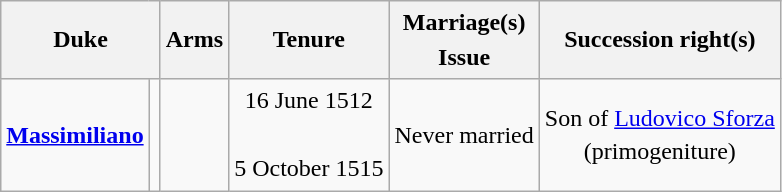<table class="wikitable" style="line-height:1.4em; text-align:center">
<tr>
<th colspan=2>Duke</th>
<th>Arms</th>
<th>Tenure</th>
<th>Marriage(s)<br>Issue</th>
<th>Succession right(s)</th>
</tr>
<tr>
<td><strong><a href='#'>Massimiliano</a></strong><br></td>
<td></td>
<td></td>
<td>16 June 1512<br><br>5 October 1515</td>
<td> Never married</td>
<td>Son of <a href='#'>Ludovico Sforza</a><br>(primogeniture)</td>
</tr>
</table>
